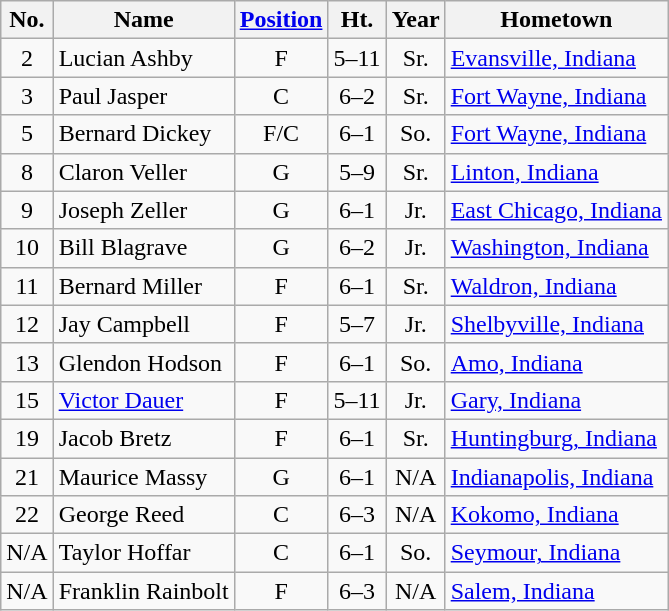<table class="wikitable" style="text-align:center">
<tr>
<th>No.</th>
<th>Name</th>
<th><a href='#'>Position</a></th>
<th>Ht.</th>
<th>Year</th>
<th>Hometown</th>
</tr>
<tr>
<td>2</td>
<td style="text-align:left">Lucian Ashby</td>
<td>F</td>
<td>5–11</td>
<td>Sr.</td>
<td style="text-align:left"><a href='#'>Evansville, Indiana</a></td>
</tr>
<tr>
<td>3</td>
<td style="text-align:left">Paul Jasper</td>
<td>C</td>
<td>6–2</td>
<td>Sr.</td>
<td style="text-align:left"><a href='#'>Fort Wayne, Indiana</a></td>
</tr>
<tr>
<td>5</td>
<td style="text-align:left">Bernard Dickey</td>
<td>F/C</td>
<td>6–1</td>
<td>So.</td>
<td style="text-align:left"><a href='#'>Fort Wayne, Indiana</a></td>
</tr>
<tr>
<td>8</td>
<td style="text-align:left">Claron Veller</td>
<td>G</td>
<td>5–9</td>
<td>Sr.</td>
<td style="text-align:left"><a href='#'>Linton, Indiana</a></td>
</tr>
<tr>
<td>9</td>
<td style="text-align:left">Joseph Zeller</td>
<td>G</td>
<td>6–1</td>
<td>Jr.</td>
<td style="text-align:left"><a href='#'>East Chicago, Indiana</a></td>
</tr>
<tr>
<td>10</td>
<td style="text-align:left">Bill Blagrave</td>
<td>G</td>
<td>6–2</td>
<td>Jr.</td>
<td style="text-align:left"><a href='#'>Washington, Indiana</a></td>
</tr>
<tr>
<td>11</td>
<td style="text-align:left">Bernard Miller</td>
<td>F</td>
<td>6–1</td>
<td>Sr.</td>
<td style="text-align:left"><a href='#'>Waldron, Indiana</a></td>
</tr>
<tr>
<td>12</td>
<td style="text-align:left">Jay Campbell</td>
<td>F</td>
<td>5–7</td>
<td>Jr.</td>
<td style="text-align:left"><a href='#'>Shelbyville, Indiana</a></td>
</tr>
<tr>
<td>13</td>
<td style="text-align:left">Glendon Hodson</td>
<td>F</td>
<td>6–1</td>
<td>So.</td>
<td style="text-align:left"><a href='#'>Amo, Indiana</a></td>
</tr>
<tr>
<td>15</td>
<td style="text-align:left"><a href='#'>Victor Dauer</a></td>
<td>F</td>
<td>5–11</td>
<td>Jr.</td>
<td style="text-align:left"><a href='#'>Gary, Indiana</a></td>
</tr>
<tr>
<td>19</td>
<td style="text-align:left">Jacob Bretz</td>
<td>F</td>
<td>6–1</td>
<td>Sr.</td>
<td style="text-align:left"><a href='#'>Huntingburg, Indiana</a></td>
</tr>
<tr>
<td>21</td>
<td style="text-align:left">Maurice Massy</td>
<td>G</td>
<td>6–1</td>
<td>N/A</td>
<td style="text-align:left"><a href='#'>Indianapolis, Indiana</a></td>
</tr>
<tr>
<td>22</td>
<td style="text-align:left">George Reed</td>
<td>C</td>
<td>6–3</td>
<td>N/A</td>
<td style="text-align:left"><a href='#'>Kokomo, Indiana</a></td>
</tr>
<tr>
<td>N/A</td>
<td style="text-align:left">Taylor Hoffar</td>
<td>C</td>
<td>6–1</td>
<td>So.</td>
<td style="text-align:left"><a href='#'>Seymour, Indiana</a></td>
</tr>
<tr>
<td>N/A</td>
<td style="text-align:left">Franklin Rainbolt</td>
<td>F</td>
<td>6–3</td>
<td>N/A</td>
<td style="text-align:left"><a href='#'>Salem, Indiana</a></td>
</tr>
</table>
